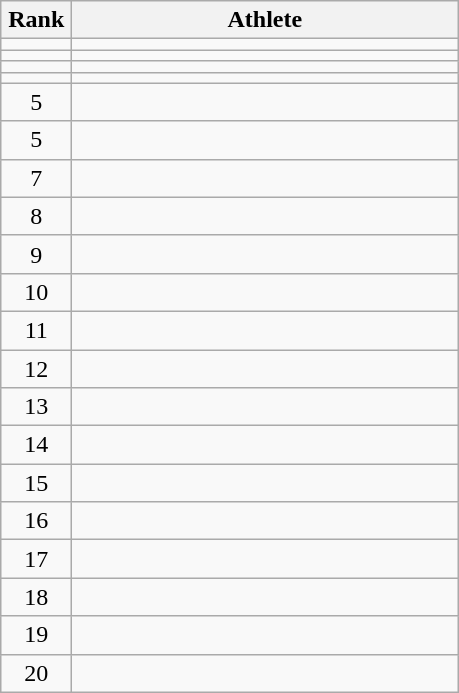<table class="wikitable" style="text-align: center;">
<tr>
<th width=40>Rank</th>
<th width=250>Athlete</th>
</tr>
<tr>
<td></td>
<td align="left"></td>
</tr>
<tr>
<td></td>
<td align="left"></td>
</tr>
<tr>
<td></td>
<td align="left"></td>
</tr>
<tr>
<td></td>
<td align="left"></td>
</tr>
<tr>
<td>5</td>
<td align="left"></td>
</tr>
<tr>
<td>5</td>
<td align="left"></td>
</tr>
<tr>
<td>7</td>
<td align="left"></td>
</tr>
<tr>
<td>8</td>
<td align="left"></td>
</tr>
<tr>
<td>9</td>
<td align="left"></td>
</tr>
<tr>
<td>10</td>
<td align="left"></td>
</tr>
<tr>
<td>11</td>
<td align="left"></td>
</tr>
<tr>
<td>12</td>
<td align="left"></td>
</tr>
<tr>
<td>13</td>
<td align="left"></td>
</tr>
<tr>
<td>14</td>
<td align="left"></td>
</tr>
<tr>
<td>15</td>
<td align="left"></td>
</tr>
<tr>
<td>16</td>
<td align="left"></td>
</tr>
<tr>
<td>17</td>
<td align="left"></td>
</tr>
<tr>
<td>18</td>
<td align="left"></td>
</tr>
<tr>
<td>19</td>
<td align="left"></td>
</tr>
<tr>
<td>20</td>
<td align="left"></td>
</tr>
</table>
